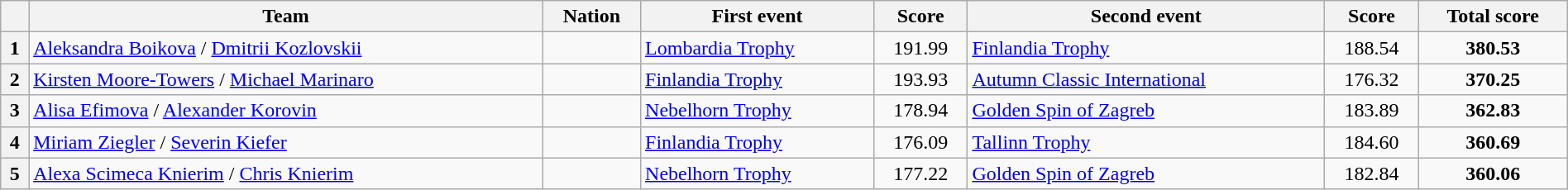<table class="wikitable unsortable" style="text-align:left; width:100%">
<tr>
<th scope="col"></th>
<th scope="col">Team</th>
<th scope="col">Nation</th>
<th scope="col">First event</th>
<th scope="col">Score</th>
<th scope="col">Second event</th>
<th scope="col">Score</th>
<th scope="col">Total score</th>
</tr>
<tr>
<th scope="row">1</th>
<td><a href='#'>Aleksandra Boikova</a> / <a href='#'>Dmitrii Kozlovskii</a></td>
<td></td>
<td><a href='#'>Lombardia Trophy</a></td>
<td style="text-align:center">191.99</td>
<td><a href='#'>Finlandia Trophy</a></td>
<td style="text-align:center">188.54</td>
<td style="text-align:center"><strong>380.53</strong></td>
</tr>
<tr>
<th scope="row">2</th>
<td><a href='#'>Kirsten Moore-Towers</a> / <a href='#'>Michael Marinaro</a></td>
<td></td>
<td><a href='#'>Finlandia Trophy</a></td>
<td style="text-align:center">193.93</td>
<td><a href='#'>Autumn Classic International</a></td>
<td style="text-align:center">176.32</td>
<td style="text-align:center"><strong>370.25</strong></td>
</tr>
<tr>
<th scope="row">3</th>
<td><a href='#'>Alisa Efimova</a> / <a href='#'>Alexander Korovin</a></td>
<td></td>
<td><a href='#'>Nebelhorn Trophy</a></td>
<td style="text-align:center">178.94</td>
<td><a href='#'>Golden Spin of Zagreb</a></td>
<td style="text-align:center">183.89</td>
<td style="text-align:center"><strong>362.83</strong></td>
</tr>
<tr>
<th scope="row">4</th>
<td><a href='#'>Miriam Ziegler</a> / <a href='#'>Severin Kiefer</a></td>
<td></td>
<td><a href='#'>Finlandia Trophy</a></td>
<td style="text-align:center">176.09</td>
<td><a href='#'>Tallinn Trophy</a></td>
<td style="text-align:center">184.60</td>
<td style="text-align:center"><strong>360.69</strong></td>
</tr>
<tr>
<th scope="row">5</th>
<td><a href='#'>Alexa Scimeca Knierim</a> / <a href='#'>Chris Knierim</a></td>
<td></td>
<td><a href='#'>Nebelhorn Trophy</a></td>
<td style="text-align:center">177.22</td>
<td><a href='#'>Golden Spin of Zagreb</a></td>
<td style="text-align:center">182.84</td>
<td style="text-align:center"><strong>360.06</strong></td>
</tr>
</table>
